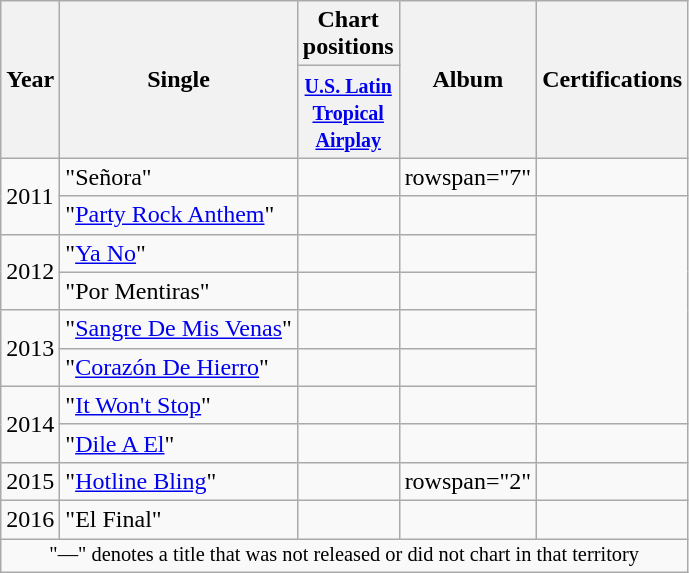<table class="wikitable">
<tr>
<th rowspan="2">Year</th>
<th rowspan="2">Single</th>
<th colspan="1">Chart positions</th>
<th rowspan="2">Album</th>
<th rowspan="2">Certifications</th>
</tr>
<tr>
<th width="35"><small><a href='#'>U.S. Latin Tropical Airplay</a></small><br></th>
</tr>
<tr>
<td align="left" rowspan="2">2011</td>
<td>"Señora"</td>
<td></td>
<td>rowspan="7" </td>
<td></td>
</tr>
<tr>
<td>"<a href='#'>Party Rock Anthem</a>" </td>
<td></td>
<td></td>
</tr>
<tr>
<td align="left" rowspan="2">2012</td>
<td>"<a href='#'>Ya No</a>"</td>
<td></td>
<td></td>
</tr>
<tr>
<td>"Por Mentiras"</td>
<td></td>
<td></td>
</tr>
<tr>
<td align="left" rowspan="2">2013</td>
<td>"<a href='#'>Sangre De Mis Venas</a>"</td>
<td></td>
<td></td>
</tr>
<tr>
<td>"<a href='#'>Corazón De Hierro</a>" </td>
<td></td>
<td></td>
</tr>
<tr>
<td align="left" rowspan="2">2014</td>
<td>"<a href='#'>It Won't Stop</a>" </td>
<td></td>
<td></td>
</tr>
<tr>
<td>"<a href='#'>Dile A El</a>"</td>
<td></td>
<td align="left"></td>
<td></td>
</tr>
<tr>
<td align="left">2015</td>
<td>"<a href='#'>Hotline Bling</a>" </td>
<td></td>
<td>rowspan="2" </td>
<td></td>
</tr>
<tr>
<td align="left">2016</td>
<td>"El Final" </td>
<td></td>
<td></td>
</tr>
<tr>
<td colspan="14" style="text-align:center; font-size:85%">"—" denotes a title that was not released or did not chart in that territory</td>
</tr>
</table>
